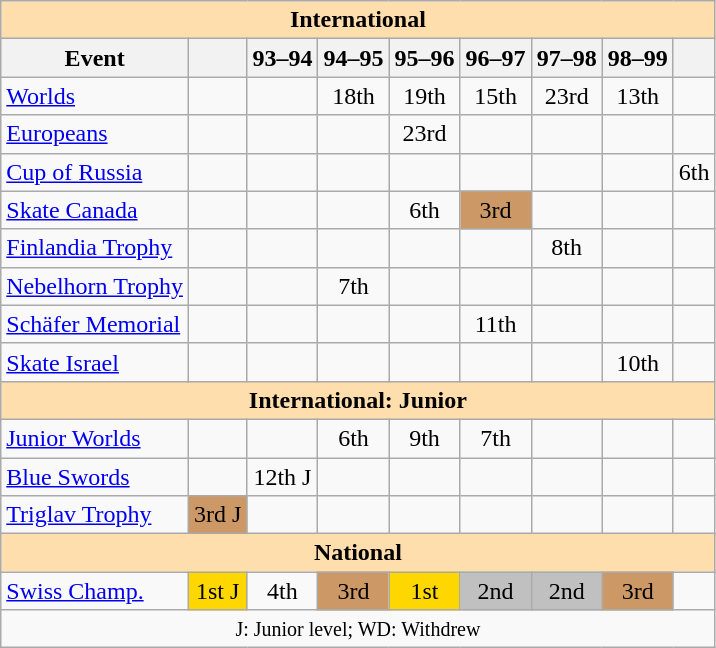<table class="wikitable" style="text-align:center">
<tr>
<th style="background-color: #ffdead; " colspan=9 align=center>International</th>
</tr>
<tr>
<th>Event</th>
<th></th>
<th>93–94</th>
<th>94–95</th>
<th>95–96</th>
<th>96–97</th>
<th>97–98</th>
<th>98–99</th>
<th></th>
</tr>
<tr>
<td align=left><a href='#'>Worlds</a></td>
<td></td>
<td></td>
<td>18th</td>
<td>19th</td>
<td>15th</td>
<td>23rd</td>
<td>13th</td>
<td></td>
</tr>
<tr>
<td align=left><a href='#'>Europeans</a></td>
<td></td>
<td></td>
<td></td>
<td>23rd</td>
<td></td>
<td></td>
<td></td>
<td></td>
</tr>
<tr>
<td align=left> <a href='#'>Cup of Russia</a></td>
<td></td>
<td></td>
<td></td>
<td></td>
<td></td>
<td></td>
<td></td>
<td>6th</td>
</tr>
<tr>
<td align=left> <a href='#'>Skate Canada</a></td>
<td></td>
<td></td>
<td></td>
<td>6th</td>
<td bgcolor=cc9966>3rd</td>
<td></td>
<td></td>
<td></td>
</tr>
<tr>
<td align=left><a href='#'>Finlandia Trophy</a></td>
<td></td>
<td></td>
<td></td>
<td></td>
<td></td>
<td>8th</td>
<td></td>
<td></td>
</tr>
<tr>
<td align=left><a href='#'>Nebelhorn Trophy</a></td>
<td></td>
<td></td>
<td>7th</td>
<td></td>
<td></td>
<td></td>
<td></td>
<td></td>
</tr>
<tr>
<td align=left><a href='#'>Schäfer Memorial</a></td>
<td></td>
<td></td>
<td></td>
<td></td>
<td>11th</td>
<td></td>
<td></td>
<td></td>
</tr>
<tr>
<td align=left><a href='#'>Skate Israel</a></td>
<td></td>
<td></td>
<td></td>
<td></td>
<td></td>
<td></td>
<td>10th</td>
<td></td>
</tr>
<tr>
<th style="background-color: #ffdead; " colspan=9 align=center>International: Junior</th>
</tr>
<tr>
<td align=left><a href='#'>Junior Worlds</a></td>
<td></td>
<td></td>
<td>6th</td>
<td>9th</td>
<td>7th</td>
<td></td>
<td></td>
<td></td>
</tr>
<tr>
<td align=left><a href='#'>Blue Swords</a></td>
<td></td>
<td>12th J</td>
<td></td>
<td></td>
<td></td>
<td></td>
<td></td>
<td></td>
</tr>
<tr>
<td align=left><a href='#'>Triglav Trophy</a></td>
<td bgcolor=cc9966>3rd J</td>
<td></td>
<td></td>
<td></td>
<td></td>
<td></td>
<td></td>
<td></td>
</tr>
<tr>
<th style="background-color: #ffdead; " colspan=9 align=center>National</th>
</tr>
<tr>
<td align=left><a href='#'>Swiss Champ.</a></td>
<td bgcolor=gold>1st J</td>
<td>4th</td>
<td bgcolor=cc9966>3rd</td>
<td bgcolor=gold>1st</td>
<td bgcolor=silver>2nd</td>
<td bgcolor=silver>2nd</td>
<td bgcolor=cc9966>3rd</td>
<td></td>
</tr>
<tr>
<td colspan=9 align=center><small> J: Junior level; WD: Withdrew </small></td>
</tr>
</table>
